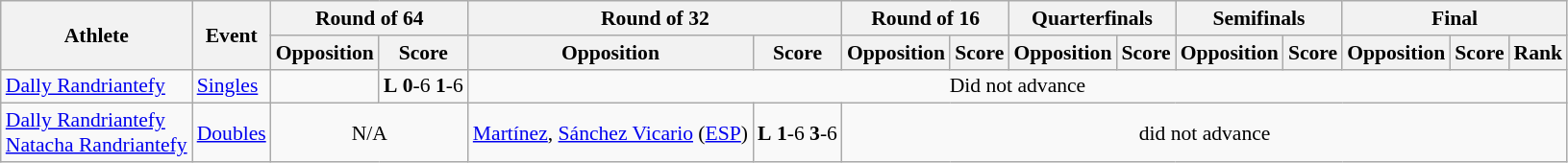<table class=wikitable style="font-size:90%">
<tr>
<th rowspan="2">Athlete</th>
<th rowspan="2">Event</th>
<th colspan="2">Round of 64</th>
<th colspan="2">Round of 32</th>
<th colspan="2">Round of 16</th>
<th colspan="2">Quarterfinals</th>
<th colspan="2">Semifinals</th>
<th colspan="3">Final</th>
</tr>
<tr>
<th>Opposition</th>
<th>Score</th>
<th>Opposition</th>
<th>Score</th>
<th>Opposition</th>
<th>Score</th>
<th>Opposition</th>
<th>Score</th>
<th>Opposition</th>
<th>Score</th>
<th>Opposition</th>
<th>Score</th>
<th>Rank</th>
</tr>
<tr>
<td><a href='#'>Dally Randriantefy</a></td>
<td><a href='#'>Singles</a></td>
<td align=center></td>
<td align=center><strong>L</strong> <strong>0</strong>-6 <strong>1</strong>-6</td>
<td align=center colspan=11>Did not advance</td>
</tr>
<tr>
<td><a href='#'>Dally Randriantefy</a><br><a href='#'>Natacha Randriantefy</a></td>
<td><a href='#'>Doubles</a></td>
<td align=center colspan=2>N/A</td>
<td> <a href='#'>Martínez</a>, <a href='#'>Sánchez Vicario</a> (<a href='#'>ESP</a>)</td>
<td><strong>L</strong> <strong>1</strong>-6 <strong>3</strong>-6</td>
<td align=center colspan=9>did not advance</td>
</tr>
</table>
